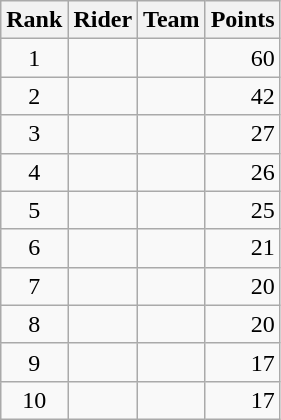<table class="wikitable">
<tr>
<th>Rank</th>
<th>Rider</th>
<th>Team</th>
<th>Points</th>
</tr>
<tr>
<td style="text-align:center">1</td>
<td> </td>
<td></td>
<td align="right">60</td>
</tr>
<tr>
<td style="text-align:center">2</td>
<td></td>
<td></td>
<td align="right">42</td>
</tr>
<tr>
<td style="text-align:center">3</td>
<td></td>
<td></td>
<td align="right">27</td>
</tr>
<tr>
<td style="text-align:center">4</td>
<td></td>
<td></td>
<td align="right">26</td>
</tr>
<tr>
<td style="text-align:center">5</td>
<td></td>
<td></td>
<td align="right">25</td>
</tr>
<tr>
<td style="text-align:center">6</td>
<td></td>
<td></td>
<td align="right">21</td>
</tr>
<tr>
<td style="text-align:center">7</td>
<td></td>
<td></td>
<td align="right">20</td>
</tr>
<tr>
<td style="text-align:center">8</td>
<td></td>
<td></td>
<td align="right">20</td>
</tr>
<tr>
<td style="text-align:center">9</td>
<td></td>
<td></td>
<td align="right">17</td>
</tr>
<tr>
<td style="text-align:center">10</td>
<td></td>
<td></td>
<td align="right">17</td>
</tr>
</table>
